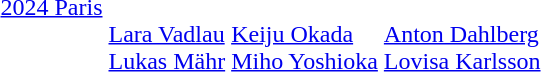<table>
<tr style="vertical-align:top;">
<td><a href='#'>2024 Paris</a><br></td>
<td><br><a href='#'>Lara Vadlau</a><br><a href='#'>Lukas Mähr</a></td>
<td><br><a href='#'>Keiju Okada</a><br><a href='#'>Miho Yoshioka</a></td>
<td><br><a href='#'>Anton Dahlberg</a><br><a href='#'>Lovisa Karlsson</a></td>
</tr>
</table>
